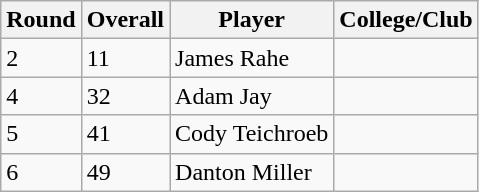<table class="wikitable">
<tr>
<th>Round</th>
<th>Overall</th>
<th>Player</th>
<th>College/Club</th>
</tr>
<tr>
<td>2</td>
<td>11</td>
<td>James Rahe</td>
<td></td>
</tr>
<tr>
<td>4</td>
<td>32</td>
<td>Adam Jay</td>
<td></td>
</tr>
<tr>
<td>5</td>
<td>41</td>
<td>Cody Teichroeb</td>
<td></td>
</tr>
<tr>
<td>6</td>
<td>49</td>
<td>Danton Miller</td>
<td></td>
</tr>
</table>
